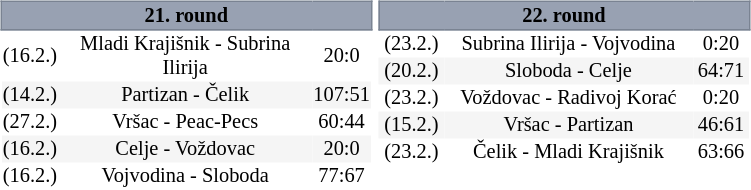<table width=100%>
<tr>
<td width=20% valign="top"><br><table border=0 cellspacing=0 cellpadding=1em style="font-size: 85%; border-collapse: collapse; text-align:center; width:100%; background:#FFFFFF;">
<tr>
<td colspan=5 style="border:1px solid #7A8392; background:#98A1B2;"><strong>21. round</strong></td>
</tr>
<tr>
<td>(16.2.)</td>
<td>Mladi Krajišnik - Subrina Ilirija</td>
<td>20:0</td>
</tr>
<tr bgcolor=#f5f5f5>
<td>(14.2.)</td>
<td>Partizan - Čelik</td>
<td>107:51</td>
</tr>
<tr>
<td>(27.2.)</td>
<td>Vršac - Peac-Pecs</td>
<td>60:44</td>
</tr>
<tr bgcolor=#f5f5f5>
<td>(16.2.)</td>
<td>Celje - Voždovac</td>
<td>20:0</td>
</tr>
<tr>
<td>(16.2.)</td>
<td>Vojvodina - Sloboda</td>
<td>77:67</td>
</tr>
</table>
</td>
<td width=20% valign="top"><br><table border=0 cellspacing=0 cellpadding=1em style="font-size: 85%; border-collapse: collapse; text-align:center; width:100%; background:#FFFFFF;">
<tr>
<td colspan=5 style="border:1px solid #7A8392; background:#98A1B2;"><strong>22. round</strong></td>
</tr>
<tr>
<td>(23.2.)</td>
<td>Subrina Ilirija - Vojvodina</td>
<td>0:20</td>
</tr>
<tr bgcolor=#f5f5f5>
<td>(20.2.)</td>
<td>Sloboda - Celje</td>
<td>64:71</td>
</tr>
<tr>
<td>(23.2.)</td>
<td>Voždovac - Radivoj Korać</td>
<td>0:20</td>
</tr>
<tr bgcolor=#f5f5f5>
<td>(15.2.)</td>
<td>Vršac - Partizan</td>
<td>46:61</td>
</tr>
<tr>
<td>(23.2.)</td>
<td>Čelik - Mladi Krajišnik</td>
<td>63:66</td>
</tr>
</table>
</td>
<td width=20% valign="top"></td>
<td width=20% valign="top"></td>
<td width=20% valign="top"></td>
<td width=20% valign="top"></td>
</tr>
</table>
